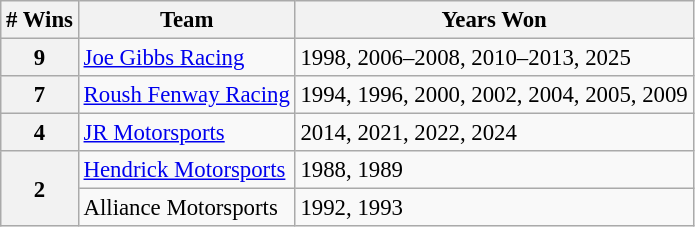<table class="wikitable" style="font-size: 95%;">
<tr>
<th># Wins</th>
<th>Team</th>
<th>Years Won</th>
</tr>
<tr>
<th>9</th>
<td><a href='#'>Joe Gibbs Racing</a></td>
<td>1998, 2006–2008, 2010–2013, 2025</td>
</tr>
<tr>
<th>7</th>
<td><a href='#'>Roush Fenway Racing</a></td>
<td>1994, 1996, 2000, 2002, 2004, 2005, 2009</td>
</tr>
<tr>
<th>4</th>
<td><a href='#'>JR Motorsports</a></td>
<td>2014, 2021, 2022, 2024</td>
</tr>
<tr>
<th rowspan="2">2</th>
<td><a href='#'>Hendrick Motorsports</a></td>
<td>1988, 1989</td>
</tr>
<tr>
<td>Alliance Motorsports</td>
<td>1992, 1993</td>
</tr>
</table>
